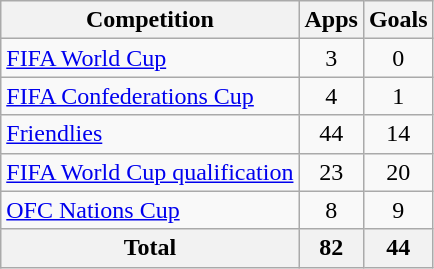<table class="wikitable sortable" style="text-align:center">
<tr>
<th scope="col">Competition</th>
<th scope="col">Apps</th>
<th scope="col">Goals</th>
</tr>
<tr>
<td style="text-align:left" scope=row><a href='#'>FIFA World Cup</a></td>
<td>3</td>
<td>0</td>
</tr>
<tr>
<td style="text-align:left" scope=row><a href='#'>FIFA Confederations Cup</a></td>
<td>4</td>
<td>1</td>
</tr>
<tr>
<td style="text-align:left" scope=row><a href='#'>Friendlies</a></td>
<td>44</td>
<td>14</td>
</tr>
<tr>
<td style="text-align:left" scope=row><a href='#'>FIFA World Cup qualification</a></td>
<td>23</td>
<td>20</td>
</tr>
<tr>
<td style="text-align:left" scope=row><a href='#'>OFC Nations Cup</a></td>
<td>8</td>
<td>9</td>
</tr>
<tr>
<th>Total</th>
<th>82</th>
<th>44</th>
</tr>
</table>
